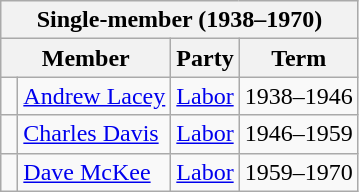<table class="wikitable">
<tr>
<th colspan=4>Single-member (1938–1970)</th>
</tr>
<tr>
<th colspan=2>Member</th>
<th>Party</th>
<th>Term</th>
</tr>
<tr>
<td> </td>
<td><a href='#'>Andrew Lacey</a></td>
<td><a href='#'>Labor</a></td>
<td>1938–1946</td>
</tr>
<tr>
<td> </td>
<td><a href='#'>Charles Davis</a></td>
<td><a href='#'>Labor</a></td>
<td>1946–1959</td>
</tr>
<tr>
<td> </td>
<td><a href='#'>Dave McKee</a></td>
<td><a href='#'>Labor</a></td>
<td>1959–1970</td>
</tr>
</table>
